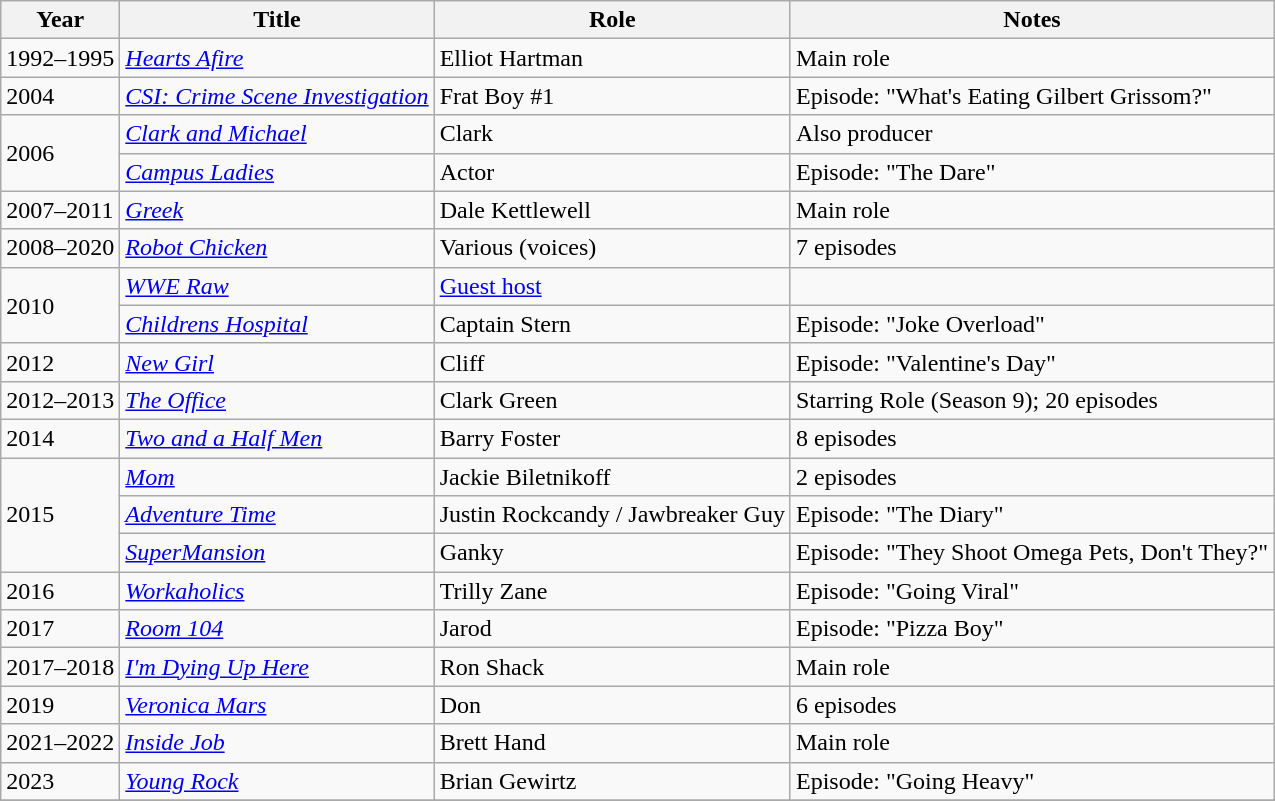<table class="wikitable sortable">
<tr>
<th>Year</th>
<th>Title</th>
<th>Role</th>
<th class="unsortable">Notes</th>
</tr>
<tr>
<td>1992–1995</td>
<td><em><a href='#'>Hearts Afire</a></em></td>
<td>Elliot Hartman</td>
<td>Main role</td>
</tr>
<tr>
<td>2004</td>
<td><em><a href='#'>CSI: Crime Scene Investigation</a></em></td>
<td>Frat Boy #1</td>
<td>Episode: "What's Eating Gilbert Grissom?"</td>
</tr>
<tr>
<td rowspan="2">2006</td>
<td><em><a href='#'>Clark and Michael</a></em></td>
<td>Clark</td>
<td>Also producer</td>
</tr>
<tr>
<td><em><a href='#'>Campus Ladies</a></em></td>
<td>Actor</td>
<td>Episode: "The Dare"</td>
</tr>
<tr>
<td>2007–2011</td>
<td><em><a href='#'>Greek</a></em></td>
<td>Dale Kettlewell</td>
<td>Main role</td>
</tr>
<tr>
<td>2008–2020</td>
<td><em><a href='#'>Robot Chicken</a></em></td>
<td>Various (voices)</td>
<td>7 episodes</td>
</tr>
<tr>
<td rowspan="2">2010</td>
<td><em><a href='#'>WWE Raw</a></em></td>
<td><a href='#'>Guest host</a></td>
<td></td>
</tr>
<tr>
<td><em><a href='#'>Childrens Hospital</a></em></td>
<td>Captain Stern</td>
<td>Episode: "Joke Overload"</td>
</tr>
<tr>
<td>2012</td>
<td><em><a href='#'>New Girl</a></em></td>
<td>Cliff</td>
<td>Episode: "Valentine's Day"</td>
</tr>
<tr>
<td>2012–2013</td>
<td><em><a href='#'>The Office</a></em></td>
<td>Clark Green</td>
<td>Starring Role (Season 9); 20 episodes</td>
</tr>
<tr>
<td>2014</td>
<td><em><a href='#'>Two and a Half Men</a></em></td>
<td>Barry Foster</td>
<td>8 episodes</td>
</tr>
<tr>
<td rowspan = "3">2015</td>
<td><em><a href='#'>Mom</a></em></td>
<td>Jackie Biletnikoff</td>
<td>2 episodes</td>
</tr>
<tr>
<td><em><a href='#'>Adventure Time</a></em></td>
<td>Justin Rockcandy / Jawbreaker Guy</td>
<td>Episode: "The Diary"</td>
</tr>
<tr>
<td><em><a href='#'>SuperMansion</a></em></td>
<td>Ganky</td>
<td>Episode: "They Shoot Omega Pets, Don't They?"</td>
</tr>
<tr>
<td>2016</td>
<td><em><a href='#'>Workaholics</a></em></td>
<td>Trilly Zane</td>
<td>Episode: "Going Viral"</td>
</tr>
<tr>
<td>2017</td>
<td><em><a href='#'>Room 104</a></em></td>
<td>Jarod</td>
<td>Episode: "Pizza Boy"</td>
</tr>
<tr>
<td>2017–2018</td>
<td><em><a href='#'>I'm Dying Up Here</a></em></td>
<td>Ron Shack</td>
<td>Main role</td>
</tr>
<tr>
<td>2019</td>
<td><em><a href='#'>Veronica Mars</a></em></td>
<td>Don</td>
<td>6 episodes</td>
</tr>
<tr>
<td>2021–2022</td>
<td><em><a href='#'>Inside Job</a></em></td>
<td>Brett Hand</td>
<td>Main role</td>
</tr>
<tr>
<td>2023</td>
<td><em><a href='#'>Young Rock</a></em></td>
<td>Brian Gewirtz</td>
<td>Episode: "Going Heavy"</td>
</tr>
<tr>
</tr>
</table>
